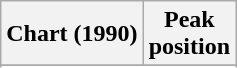<table class="wikitable sortable">
<tr>
<th>Chart (1990)</th>
<th>Peak<br>position</th>
</tr>
<tr>
</tr>
<tr>
</tr>
</table>
